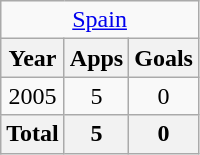<table class="wikitable" style="text-align:center">
<tr>
<td colspan="3"><a href='#'>Spain</a></td>
</tr>
<tr>
<th>Year</th>
<th>Apps</th>
<th>Goals</th>
</tr>
<tr>
<td>2005</td>
<td>5</td>
<td>0</td>
</tr>
<tr>
<th>Total</th>
<th>5</th>
<th>0</th>
</tr>
</table>
